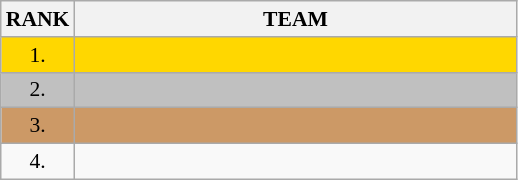<table class="wikitable" style="border-collapse: collapse; font-size: 90%;">
<tr>
<th>RANK</th>
<th align="center" style="width: 20em">TEAM</th>
</tr>
<tr bgcolor=gold>
<td align="center">1.</td>
<td></td>
</tr>
<tr bgcolor=silver>
<td align="center">2.</td>
<td></td>
</tr>
<tr bgcolor=#cc9966>
<td align="center">3.</td>
<td></td>
</tr>
<tr>
<td align="center">4.</td>
<td></td>
</tr>
</table>
